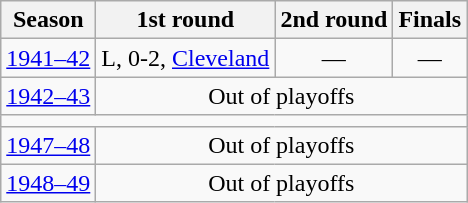<table class="wikitable" style="text-align:center">
<tr>
<th>Season</th>
<th>1st round</th>
<th>2nd round</th>
<th>Finals</th>
</tr>
<tr>
<td><a href='#'>1941–42</a></td>
<td>L, 0-2, <a href='#'>Cleveland</a></td>
<td>—</td>
<td>—</td>
</tr>
<tr>
<td><a href='#'>1942–43</a></td>
<td colspan="3">Out of playoffs</td>
</tr>
<tr>
<td colspan="9"></td>
</tr>
<tr>
<td><a href='#'>1947–48</a></td>
<td colspan="3">Out of playoffs</td>
</tr>
<tr>
<td><a href='#'>1948–49</a></td>
<td colspan="3">Out of playoffs</td>
</tr>
</table>
